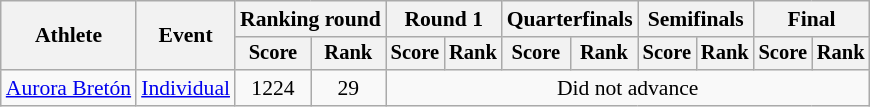<table class="wikitable" style="font-size:90%">
<tr>
<th rowspan=2>Athlete</th>
<th rowspan=2>Event</th>
<th colspan="2">Ranking round</th>
<th colspan="2">Round 1</th>
<th colspan="2">Quarterfinals</th>
<th colspan="2">Semifinals</th>
<th colspan="2">Final</th>
</tr>
<tr style="font-size:95%">
<th>Score</th>
<th>Rank</th>
<th>Score</th>
<th>Rank</th>
<th>Score</th>
<th>Rank</th>
<th>Score</th>
<th>Rank</th>
<th>Score</th>
<th>Rank</th>
</tr>
<tr align=center>
<td align=left><a href='#'>Aurora Bretón</a></td>
<td align=left><a href='#'>Individual</a></td>
<td>1224</td>
<td>29</td>
<td colspan=8>Did not advance</td>
</tr>
</table>
